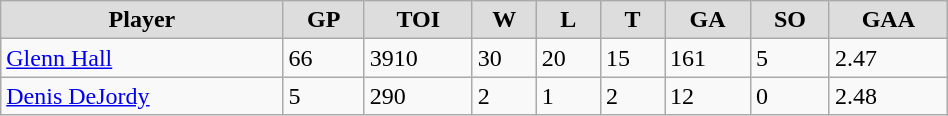<table class="wikitable" width="50%">
<tr align="center"  bgcolor="#dddddd">
<td><strong>Player</strong></td>
<td><strong>GP</strong></td>
<td><strong>TOI</strong></td>
<td><strong>W</strong></td>
<td><strong>L</strong></td>
<td><strong>T</strong></td>
<td><strong>GA</strong></td>
<td><strong>SO</strong></td>
<td><strong>GAA</strong></td>
</tr>
<tr>
<td><a href='#'>Glenn Hall</a></td>
<td>66</td>
<td>3910</td>
<td>30</td>
<td>20</td>
<td>15</td>
<td>161</td>
<td>5</td>
<td>2.47</td>
</tr>
<tr>
<td><a href='#'>Denis DeJordy</a></td>
<td>5</td>
<td>290</td>
<td>2</td>
<td>1</td>
<td>2</td>
<td>12</td>
<td>0</td>
<td>2.48</td>
</tr>
</table>
